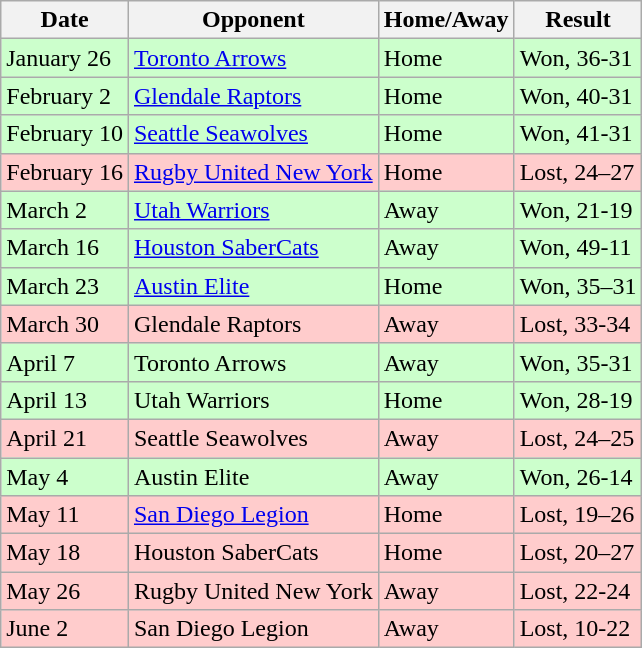<table class="wikitable">
<tr>
<th>Date</th>
<th>Opponent</th>
<th>Home/Away</th>
<th>Result</th>
</tr>
<tr bgcolor="#CCFFCC">
<td>January 26</td>
<td><a href='#'>Toronto Arrows</a></td>
<td>Home</td>
<td>Won, 36-31</td>
</tr>
<tr bgcolor="#CCFFCC">
<td>February 2</td>
<td><a href='#'>Glendale Raptors</a></td>
<td>Home</td>
<td>Won, 40-31</td>
</tr>
<tr bgcolor="#CCFFCC">
<td>February 10</td>
<td><a href='#'>Seattle Seawolves</a></td>
<td>Home</td>
<td>Won, 41-31</td>
</tr>
<tr bgcolor="#FFCCCC">
<td>February 16</td>
<td><a href='#'>Rugby United New York</a></td>
<td>Home</td>
<td>Lost, 24–27</td>
</tr>
<tr bgcolor="#CCFFCC">
<td>March 2</td>
<td><a href='#'>Utah Warriors</a></td>
<td>Away</td>
<td>Won, 21-19</td>
</tr>
<tr bgcolor="#CCFFCC">
<td>March 16</td>
<td><a href='#'>Houston SaberCats</a></td>
<td>Away</td>
<td>Won, 49-11</td>
</tr>
<tr bgcolor="#CCFFCC">
<td>March 23</td>
<td><a href='#'>Austin Elite</a></td>
<td>Home</td>
<td>Won, 35–31</td>
</tr>
<tr bgcolor="#FFCCCC">
<td>March 30</td>
<td>Glendale Raptors</td>
<td>Away</td>
<td>Lost, 33-34</td>
</tr>
<tr bgcolor="#CCFFCC">
<td>April 7</td>
<td>Toronto Arrows</td>
<td>Away</td>
<td>Won, 35-31</td>
</tr>
<tr bgcolor="#CCFFCC">
<td>April 13</td>
<td>Utah Warriors</td>
<td>Home</td>
<td>Won, 28-19</td>
</tr>
<tr bgcolor="#FFCCCC">
<td>April 21</td>
<td>Seattle Seawolves</td>
<td>Away</td>
<td>Lost, 24–25</td>
</tr>
<tr bgcolor="#CCFFCC">
<td>May 4</td>
<td>Austin Elite</td>
<td>Away</td>
<td>Won, 26-14</td>
</tr>
<tr bgcolor="#FFCCCC">
<td>May 11</td>
<td><a href='#'>San Diego Legion</a></td>
<td>Home</td>
<td>Lost, 19–26</td>
</tr>
<tr bgcolor="#FFCCCC">
<td>May 18</td>
<td>Houston SaberCats</td>
<td>Home</td>
<td>Lost, 20–27</td>
</tr>
<tr bgcolor="#FFCCCC">
<td>May 26</td>
<td>Rugby United New York</td>
<td>Away</td>
<td>Lost, 22-24</td>
</tr>
<tr bgcolor="#FFCCCC">
<td>June 2</td>
<td>San Diego Legion</td>
<td>Away</td>
<td>Lost, 10-22</td>
</tr>
</table>
